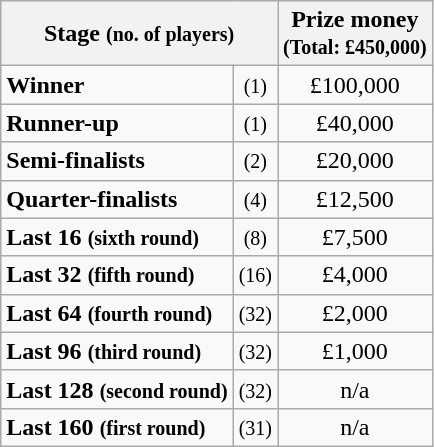<table class="wikitable">
<tr>
<th colspan=2>Stage <small>(no. of players)</small></th>
<th>Prize money<br><small>(Total: £450,000)</small></th>
</tr>
<tr>
<td><strong>Winner</strong></td>
<td align=center><small>(1)</small></td>
<td align=center>£100,000</td>
</tr>
<tr>
<td><strong>Runner-up</strong></td>
<td align=center><small>(1)</small></td>
<td align=center>£40,000</td>
</tr>
<tr>
<td><strong>Semi-finalists</strong></td>
<td align=center><small>(2)</small></td>
<td align=center>£20,000</td>
</tr>
<tr>
<td><strong>Quarter-finalists</strong></td>
<td align=center><small>(4)</small></td>
<td align=center>£12,500</td>
</tr>
<tr>
<td><strong>Last 16 <small>(sixth round)</small></strong></td>
<td align=center><small>(8)</small></td>
<td align=center>£7,500</td>
</tr>
<tr>
<td><strong>Last 32 <small>(fifth round)</small></strong></td>
<td align=center><small>(16)</small></td>
<td align=center>£4,000</td>
</tr>
<tr>
<td><strong>Last 64 <small>(fourth round)</small></strong></td>
<td align=center><small>(32)</small></td>
<td align=center>£2,000</td>
</tr>
<tr>
<td><strong>Last 96 <small>(third round)</small></strong></td>
<td align=center><small>(32)</small></td>
<td align=center>£1,000</td>
</tr>
<tr>
<td><strong>Last 128 <small>(second round)</small></strong></td>
<td align=center><small>(32)</small></td>
<td align=center>n/a</td>
</tr>
<tr>
<td><strong>Last 160 <small>(first round)</small></strong></td>
<td align=center><small>(31)</small></td>
<td align=center>n/a</td>
</tr>
</table>
